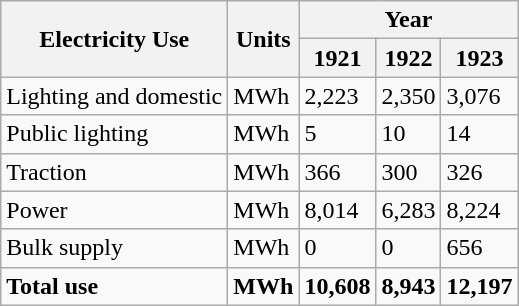<table class="wikitable">
<tr>
<th rowspan="2">Electricity Use</th>
<th rowspan="2">Units</th>
<th colspan="3">Year</th>
</tr>
<tr>
<th>1921</th>
<th>1922</th>
<th>1923</th>
</tr>
<tr>
<td>Lighting and domestic</td>
<td>MWh</td>
<td>2,223</td>
<td>2,350</td>
<td>3,076</td>
</tr>
<tr>
<td>Public lighting</td>
<td>MWh</td>
<td>5</td>
<td>10</td>
<td>14</td>
</tr>
<tr>
<td>Traction</td>
<td>MWh</td>
<td>366</td>
<td>300</td>
<td>326</td>
</tr>
<tr>
<td>Power</td>
<td>MWh</td>
<td>8,014</td>
<td>6,283</td>
<td>8,224</td>
</tr>
<tr>
<td>Bulk supply</td>
<td>MWh</td>
<td>0</td>
<td>0</td>
<td>656</td>
</tr>
<tr>
<td><strong>Total use</strong></td>
<td><strong>MWh</strong></td>
<td><strong>10,608</strong></td>
<td><strong>8,943</strong></td>
<td><strong>12,197</strong></td>
</tr>
</table>
